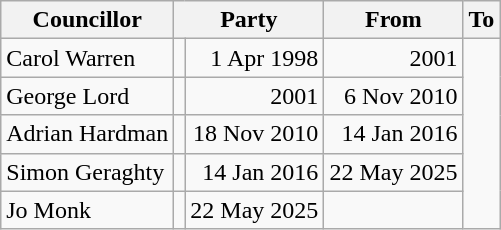<table class=wikitable>
<tr>
<th>Councillor</th>
<th colspan=2>Party</th>
<th>From</th>
<th>To</th>
</tr>
<tr>
<td>Carol Warren</td>
<td></td>
<td align=right>1 Apr 1998</td>
<td align=right>2001</td>
</tr>
<tr>
<td>George Lord</td>
<td></td>
<td align=right>2001</td>
<td align=right>6 Nov 2010</td>
</tr>
<tr>
<td>Adrian Hardman</td>
<td></td>
<td align=right>18 Nov 2010</td>
<td align=right>14 Jan 2016</td>
</tr>
<tr>
<td>Simon Geraghty</td>
<td></td>
<td align=right>14 Jan 2016</td>
<td align=right>22 May 2025</td>
</tr>
<tr>
<td>Jo Monk</td>
<td></td>
<td align=right>22 May 2025</td>
<td align=right></td>
</tr>
</table>
